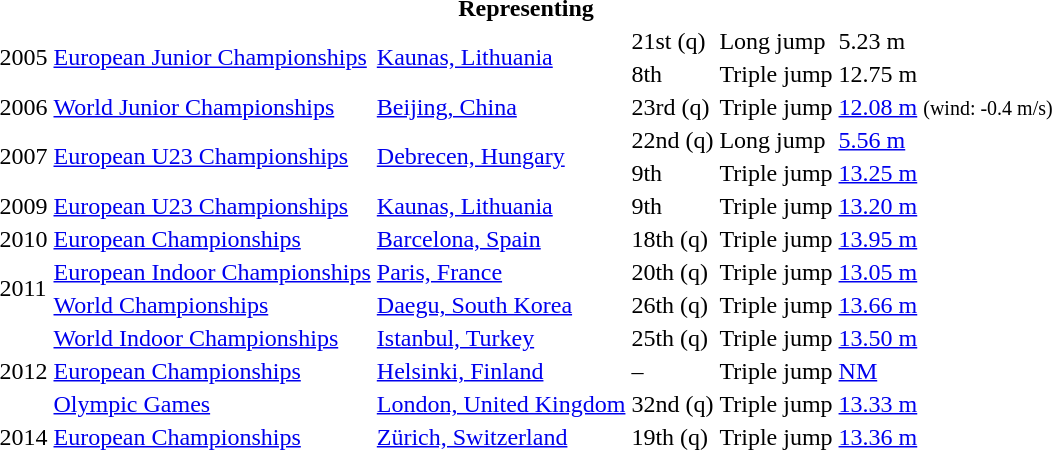<table>
<tr>
<th colspan="6">Representing </th>
</tr>
<tr>
<td rowspan=2>2005</td>
<td rowspan=2><a href='#'>European Junior Championships</a></td>
<td rowspan=2><a href='#'>Kaunas, Lithuania</a></td>
<td>21st (q)</td>
<td>Long jump</td>
<td>5.23 m</td>
</tr>
<tr>
<td>8th</td>
<td>Triple jump</td>
<td>12.75 m</td>
</tr>
<tr>
<td>2006</td>
<td><a href='#'>World Junior Championships</a></td>
<td><a href='#'>Beijing, China</a></td>
<td>23rd (q)</td>
<td>Triple jump</td>
<td><a href='#'>12.08 m</a>  <small>(wind: -0.4 m/s)</small></td>
</tr>
<tr>
<td rowspan=2>2007</td>
<td rowspan=2><a href='#'>European U23 Championships</a></td>
<td rowspan=2><a href='#'>Debrecen, Hungary</a></td>
<td>22nd (q)</td>
<td>Long jump</td>
<td><a href='#'>5.56 m</a></td>
</tr>
<tr>
<td>9th</td>
<td>Triple jump</td>
<td><a href='#'>13.25 m</a></td>
</tr>
<tr>
<td>2009</td>
<td><a href='#'>European U23 Championships</a></td>
<td><a href='#'>Kaunas, Lithuania</a></td>
<td>9th</td>
<td>Triple jump</td>
<td><a href='#'>13.20 m</a></td>
</tr>
<tr>
<td>2010</td>
<td><a href='#'>European Championships</a></td>
<td><a href='#'>Barcelona, Spain</a></td>
<td>18th (q)</td>
<td>Triple jump</td>
<td><a href='#'>13.95 m</a></td>
</tr>
<tr>
<td rowspan=2>2011</td>
<td><a href='#'>European Indoor Championships</a></td>
<td><a href='#'>Paris, France</a></td>
<td>20th (q)</td>
<td>Triple jump</td>
<td><a href='#'>13.05 m</a></td>
</tr>
<tr>
<td><a href='#'>World Championships</a></td>
<td><a href='#'>Daegu, South Korea</a></td>
<td>26th (q)</td>
<td>Triple jump</td>
<td><a href='#'>13.66 m</a></td>
</tr>
<tr>
<td rowspan=3>2012</td>
<td><a href='#'>World Indoor Championships</a></td>
<td><a href='#'>Istanbul, Turkey</a></td>
<td>25th (q)</td>
<td>Triple jump</td>
<td><a href='#'>13.50 m</a></td>
</tr>
<tr>
<td><a href='#'>European Championships</a></td>
<td><a href='#'>Helsinki, Finland</a></td>
<td>–</td>
<td>Triple jump</td>
<td><a href='#'>NM</a></td>
</tr>
<tr>
<td><a href='#'>Olympic Games</a></td>
<td><a href='#'>London, United Kingdom</a></td>
<td>32nd (q)</td>
<td>Triple jump</td>
<td><a href='#'>13.33 m</a></td>
</tr>
<tr>
<td>2014</td>
<td><a href='#'>European Championships</a></td>
<td><a href='#'>Zürich, Switzerland</a></td>
<td>19th (q)</td>
<td>Triple jump</td>
<td><a href='#'>13.36 m</a></td>
</tr>
</table>
